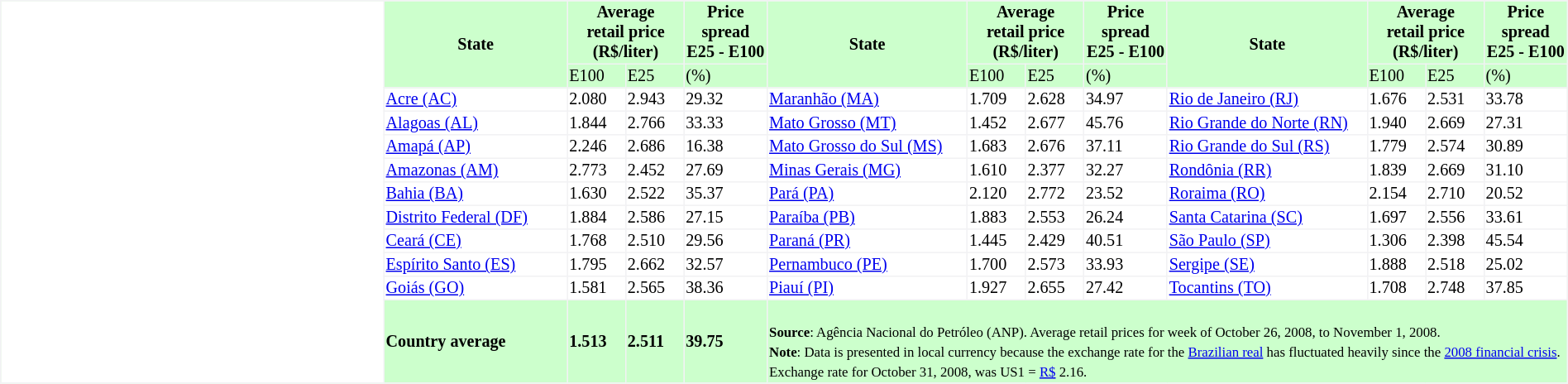<table border="1" cellpadding="1" style="border-collapse:collapse; border:#f2f2f4; margin-top:1px; margin-bottom:15px; font-size:84%; width:100%;">
<tr style="background:#cfc;">
<th rowspan="12" style="background:#fff; width:23%;"></th>
<th rowspan="2" style="width:11%;">State</th>
<th colspan="2" style="width:7%;">Average<br>retail price<br> (R$/liter)</th>
<th style="width:5%;">Price spread <br>E25 - E100</th>
<th rowspan="2" style="width:12%;">State</th>
<th colspan="2" style="width:7%;">Average<br>retail price<br> (R$/liter)</th>
<th style="width:5%;">Price spread <br>E25 - E100</th>
<th rowspan="2" style="width:12%;">State</th>
<th colspan="2" style="width:7%;">Average<br>retail price<br> (R$/liter)</th>
<th style="width:5%;">Price spread <br>E25 - E100</th>
</tr>
<tr style="background:#cfc;">
<td>E100</td>
<td>E25</td>
<td>(%)</td>
<td>E100</td>
<td>E25</td>
<td>(%)</td>
<td>E100</td>
<td>E25</td>
<td>(%)</td>
</tr>
<tr>
<td align="left"><a href='#'>Acre (AC)</a></td>
<td>2.080</td>
<td>2.943</td>
<td>29.32</td>
<td align="left"><a href='#'>Maranhão (MA)</a></td>
<td>1.709</td>
<td>2.628</td>
<td>34.97</td>
<td align="left"><a href='#'>Rio de Janeiro (RJ)</a></td>
<td>1.676</td>
<td>2.531</td>
<td>33.78</td>
</tr>
<tr>
<td align="left"><a href='#'>Alagoas (AL)</a></td>
<td>1.844</td>
<td>2.766</td>
<td>33.33</td>
<td align="left"><a href='#'>Mato Grosso (MT)</a></td>
<td>1.452</td>
<td>2.677</td>
<td>45.76</td>
<td align="left"><a href='#'>Rio Grande do Norte (RN)</a></td>
<td>1.940</td>
<td>2.669</td>
<td>27.31</td>
</tr>
<tr>
<td align="left"><a href='#'>Amapá (AP)</a></td>
<td>2.246</td>
<td>2.686</td>
<td>16.38</td>
<td align="left"><a href='#'>Mato Grosso do Sul (MS)</a></td>
<td>1.683</td>
<td>2.676</td>
<td>37.11</td>
<td align="left"><a href='#'>Rio Grande do Sul (RS)</a></td>
<td>1.779</td>
<td>2.574</td>
<td>30.89</td>
</tr>
<tr>
<td align="left"><a href='#'>Amazonas (AM)</a></td>
<td>2.773</td>
<td>2.452</td>
<td>27.69</td>
<td align="left"><a href='#'>Minas Gerais (MG)</a></td>
<td>1.610</td>
<td>2.377</td>
<td>32.27</td>
<td align="left"><a href='#'>Rondônia (RR)</a></td>
<td>1.839</td>
<td>2.669</td>
<td>31.10</td>
</tr>
<tr>
<td align="left"><a href='#'>Bahia (BA)</a></td>
<td>1.630</td>
<td>2.522</td>
<td>35.37</td>
<td align="left"><a href='#'>Pará (PA)</a></td>
<td>2.120</td>
<td>2.772</td>
<td>23.52</td>
<td align="left"><a href='#'>Roraima (RO)</a></td>
<td>2.154</td>
<td>2.710</td>
<td>20.52</td>
</tr>
<tr>
<td align="left"><a href='#'>Distrito Federal (DF)</a></td>
<td>1.884</td>
<td>2.586</td>
<td>27.15</td>
<td align="left"><a href='#'>Paraíba (PB)</a></td>
<td>1.883</td>
<td>2.553</td>
<td>26.24</td>
<td align="left"><a href='#'>Santa Catarina (SC)</a></td>
<td>1.697</td>
<td>2.556</td>
<td>33.61</td>
</tr>
<tr>
<td align="left"><a href='#'>Ceará (CE)</a></td>
<td>1.768</td>
<td>2.510</td>
<td>29.56</td>
<td align="left"><a href='#'>Paraná (PR)</a></td>
<td>1.445</td>
<td>2.429</td>
<td>40.51</td>
<td align="left"><a href='#'>São Paulo (SP)</a></td>
<td>1.306</td>
<td>2.398</td>
<td>45.54</td>
</tr>
<tr>
<td align="left"><a href='#'>Espírito Santo (ES)</a></td>
<td>1.795</td>
<td>2.662</td>
<td>32.57</td>
<td align="left"><a href='#'>Pernambuco (PE)</a></td>
<td>1.700</td>
<td>2.573</td>
<td>33.93</td>
<td align="left"><a href='#'>Sergipe (SE)</a></td>
<td>1.888</td>
<td>2.518</td>
<td>25.02</td>
</tr>
<tr>
<td align="left"><a href='#'>Goiás (GO)</a></td>
<td>1.581</td>
<td>2.565</td>
<td>38.36</td>
<td align="left"><a href='#'>Piauí (PI)</a></td>
<td>1.927</td>
<td>2.655</td>
<td>27.42</td>
<td align="left"><a href='#'>Tocantins (TO)</a></td>
<td>1.708</td>
<td>2.748</td>
<td>37.85</td>
</tr>
<tr style="background:#cfc; text-align:left;">
<th>Country average</th>
<th>1.513</th>
<th>2.511</th>
<th>39.75</th>
<td colspan="8"  style="text-align:left; font-size:smalle"><br><small><strong>Source</strong>: Agência Nacional do Petróleo (ANP). Average retail prices for week of October 26, 2008, to November 1, 2008.<br><strong>Note</strong>: Data is presented in local currency because the exchange rate for the <a href='#'>Brazilian real</a> has fluctuated heavily since the <a href='#'>2008 financial crisis</a>. Exchange rate for October 31, 2008, was US1 = <a href='#'>R$</a> 2.16. </small></td>
</tr>
</table>
